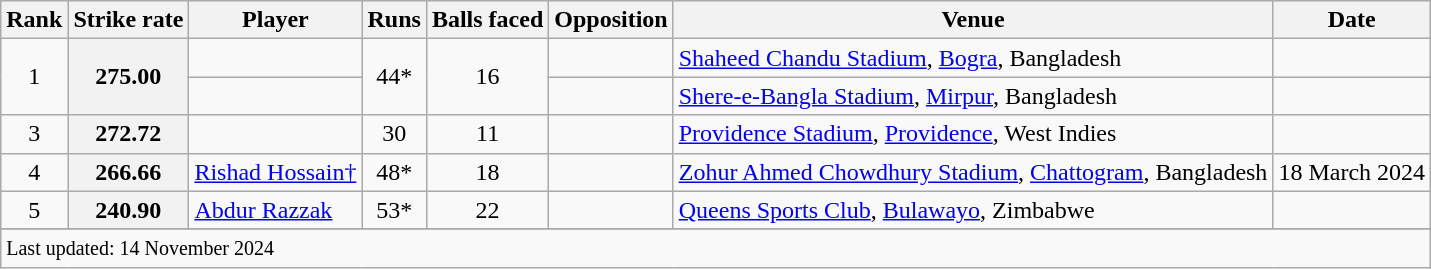<table class="wikitable plainrowheaders sortable">
<tr>
<th scope=col>Rank</th>
<th scope=col>Strike rate</th>
<th scope=col>Player</th>
<th scope=col>Runs</th>
<th scope=col>Balls faced</th>
<th scope=col>Opposition</th>
<th scope=col>Venue</th>
<th scope=col>Date</th>
</tr>
<tr>
<td align=center rowspan=2>1</td>
<th scope=row style="text-align:center;" rowspan=2>275.00</th>
<td></td>
<td align=center rowspan=2>44*</td>
<td align=center rowspan=2>16</td>
<td></td>
<td><a href='#'>Shaheed Chandu Stadium</a>, <a href='#'>Bogra</a>, Bangladesh</td>
<td></td>
</tr>
<tr>
<td></td>
<td></td>
<td><a href='#'>Shere-e-Bangla Stadium</a>, <a href='#'>Mirpur</a>, Bangladesh</td>
<td></td>
</tr>
<tr>
<td align=center>3</td>
<th scope=row style="text-align:center;">272.72</th>
<td></td>
<td align=center>30</td>
<td align=center>11</td>
<td></td>
<td><a href='#'>Providence Stadium</a>, <a href='#'>Providence</a>, West Indies</td>
<td></td>
</tr>
<tr>
<td align=center>4</td>
<th scope=row style="text-align:center;">266.66</th>
<td><a href='#'>Rishad Hossain†</a></td>
<td align=center>48*</td>
<td align=center>18</td>
<td></td>
<td><a href='#'>Zohur Ahmed Chowdhury Stadium</a>, <a href='#'>Chattogram</a>, Bangladesh</td>
<td>18 March 2024</td>
</tr>
<tr>
<td align=center>5</td>
<th scope=row style="text-align:center;">240.90</th>
<td><a href='#'>Abdur Razzak</a></td>
<td align=center>53*</td>
<td align=center>22</td>
<td></td>
<td><a href='#'>Queens Sports Club</a>, <a href='#'>Bulawayo</a>, Zimbabwe</td>
<td></td>
</tr>
<tr>
</tr>
<tr class=sortbottom>
<td colspan=8><small>Last updated: 14 November 2024</small></td>
</tr>
</table>
